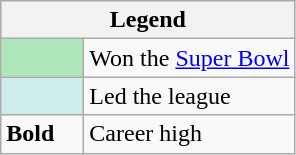<table class="wikitable">
<tr>
<th colspan="2">Legend</th>
</tr>
<tr>
<td style="background:#afe6ba; width:3em;"></td>
<td>Won the <a href='#'>Super Bowl</a></td>
</tr>
<tr>
<td style="background:#cfecec; width:3em;"></td>
<td>Led the league</td>
</tr>
<tr>
<td><strong>Bold</strong></td>
<td>Career high</td>
</tr>
</table>
